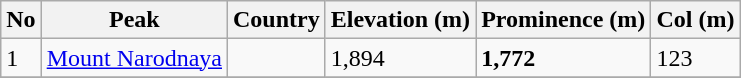<table class="wikitable sortable">
<tr>
<th>No</th>
<th>Peak</th>
<th>Country</th>
<th>Elevation (m)</th>
<th>Prominence (m)</th>
<th>Col (m)</th>
</tr>
<tr>
<td>1</td>
<td><a href='#'>Mount Narodnaya</a></td>
<td></td>
<td>1,894</td>
<td><strong>1,772</strong></td>
<td>123</td>
</tr>
<tr>
</tr>
</table>
